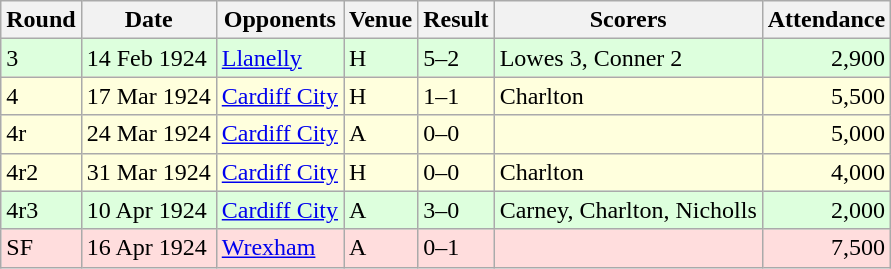<table class="wikitable">
<tr>
<th>Round</th>
<th>Date</th>
<th>Opponents</th>
<th>Venue</th>
<th>Result</th>
<th>Scorers</th>
<th>Attendance</th>
</tr>
<tr bgcolor="#ddffdd">
<td>3</td>
<td>14 Feb 1924</td>
<td><a href='#'>Llanelly</a></td>
<td>H</td>
<td>5–2</td>
<td>Lowes 3, Conner 2</td>
<td align="right">2,900</td>
</tr>
<tr bgcolor="#ffffdd">
<td>4</td>
<td>17 Mar 1924</td>
<td><a href='#'>Cardiff City</a></td>
<td>H</td>
<td>1–1</td>
<td>Charlton</td>
<td align="right">5,500</td>
</tr>
<tr bgcolor="#ffffdd">
<td>4r</td>
<td>24 Mar 1924</td>
<td><a href='#'>Cardiff City</a></td>
<td>A</td>
<td>0–0</td>
<td></td>
<td align="right">5,000</td>
</tr>
<tr bgcolor="#ffffdd">
<td>4r2</td>
<td>31 Mar 1924</td>
<td><a href='#'>Cardiff City</a></td>
<td>H</td>
<td>0–0</td>
<td>Charlton</td>
<td align="right">4,000</td>
</tr>
<tr bgcolor="#ddffdd">
<td>4r3</td>
<td>10 Apr 1924</td>
<td><a href='#'>Cardiff City</a></td>
<td>A</td>
<td>3–0</td>
<td>Carney, Charlton, Nicholls</td>
<td align="right">2,000</td>
</tr>
<tr bgcolor="#ffdddd">
<td>SF</td>
<td>16 Apr 1924</td>
<td><a href='#'>Wrexham</a></td>
<td>A</td>
<td>0–1</td>
<td></td>
<td align="right">7,500</td>
</tr>
</table>
